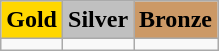<table class="wikitable">
<tr>
<td align=center bgcolor=gold> <strong>Gold</strong></td>
<td align=center bgcolor=silver> <strong>Silver</strong></td>
<td align=center bgcolor=cc9966> <strong>Bronze</strong></td>
</tr>
<tr>
<td></td>
<td></td>
<td></td>
</tr>
</table>
